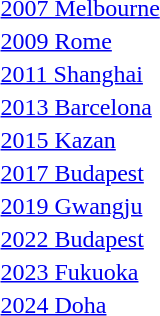<table>
<tr>
<td><a href='#'>2007 Melbourne</a></td>
<td></td>
<td></td>
<td></td>
</tr>
<tr>
<td><a href='#'>2009 Rome</a><br></td>
<td></td>
<td></td>
<td></td>
</tr>
<tr>
<td><a href='#'>2011 Shanghai</a><br></td>
<td></td>
<td></td>
<td></td>
</tr>
<tr>
<td><a href='#'>2013 Barcelona</a><br></td>
<td></td>
<td></td>
<td></td>
</tr>
<tr>
<td><a href='#'>2015 Kazan</a><br></td>
<td></td>
<td></td>
<td></td>
</tr>
<tr>
<td><a href='#'>2017 Budapest</a><br></td>
<td></td>
<td></td>
<td></td>
</tr>
<tr>
<td><a href='#'>2019 Gwangju</a><br></td>
<td></td>
<td></td>
<td></td>
</tr>
<tr>
<td><a href='#'>2022 Budapest</a><br></td>
<td></td>
<td></td>
<td></td>
</tr>
<tr>
<td><a href='#'>2023 Fukuoka</a><br></td>
<td></td>
<td></td>
<td></td>
</tr>
<tr>
<td><a href='#'>2024 Doha</a><br></td>
<td></td>
<td></td>
<td></td>
</tr>
</table>
